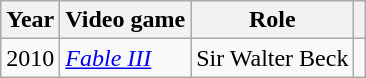<table class="wikitable">
<tr style="text-align:center;">
<th>Year</th>
<th>Video game</th>
<th>Role</th>
<th></th>
</tr>
<tr>
<td>2010</td>
<td><em><a href='#'>Fable III</a></em></td>
<td>Sir Walter Beck</td>
<td></td>
</tr>
</table>
